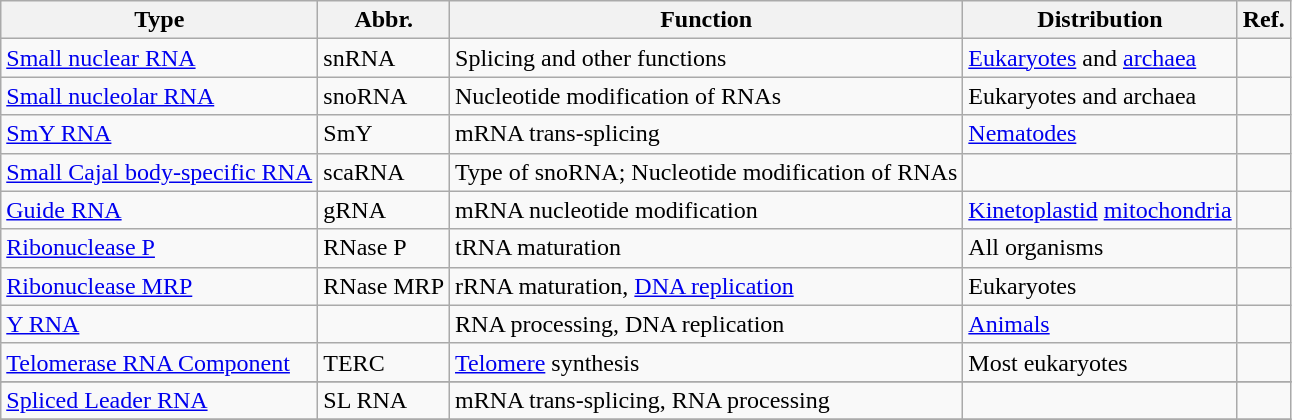<table class="wikitable sortable">
<tr>
<th>Type</th>
<th>Abbr.</th>
<th>Function</th>
<th>Distribution</th>
<th>Ref.</th>
</tr>
<tr>
<td><a href='#'>Small nuclear RNA</a></td>
<td>snRNA</td>
<td>Splicing and other functions</td>
<td><a href='#'>Eukaryotes</a> and <a href='#'>archaea</a></td>
<td></td>
</tr>
<tr>
<td><a href='#'>Small nucleolar RNA</a></td>
<td>snoRNA</td>
<td>Nucleotide modification of RNAs</td>
<td>Eukaryotes and archaea</td>
<td></td>
</tr>
<tr>
<td><a href='#'>SmY RNA</a></td>
<td>SmY</td>
<td>mRNA trans-splicing</td>
<td><a href='#'>Nematodes</a></td>
<td></td>
</tr>
<tr>
<td><a href='#'>Small Cajal body-specific RNA</a></td>
<td>scaRNA</td>
<td>Type of snoRNA; Nucleotide modification of RNAs</td>
<td></td>
<td></td>
</tr>
<tr>
<td><a href='#'>Guide RNA</a></td>
<td>gRNA</td>
<td>mRNA nucleotide modification</td>
<td><a href='#'>Kinetoplastid</a> <a href='#'>mitochondria</a></td>
<td></td>
</tr>
<tr>
<td><a href='#'>Ribonuclease P</a></td>
<td>RNase P</td>
<td>tRNA maturation</td>
<td>All organisms</td>
<td></td>
</tr>
<tr>
<td><a href='#'>Ribonuclease MRP</a></td>
<td>RNase MRP</td>
<td>rRNA maturation, <a href='#'>DNA replication</a></td>
<td>Eukaryotes</td>
<td></td>
</tr>
<tr>
<td><a href='#'>Y RNA</a></td>
<td></td>
<td>RNA processing, DNA replication</td>
<td><a href='#'>Animals</a></td>
<td></td>
</tr>
<tr>
<td><a href='#'>Telomerase RNA Component</a></td>
<td>TERC</td>
<td><a href='#'>Telomere</a> synthesis</td>
<td>Most eukaryotes</td>
<td></td>
</tr>
<tr>
</tr>
<tr>
<td><a href='#'>Spliced Leader RNA</a></td>
<td>SL RNA</td>
<td>mRNA trans-splicing, RNA processing</td>
<td></td>
<td></td>
</tr>
<tr>
</tr>
</table>
